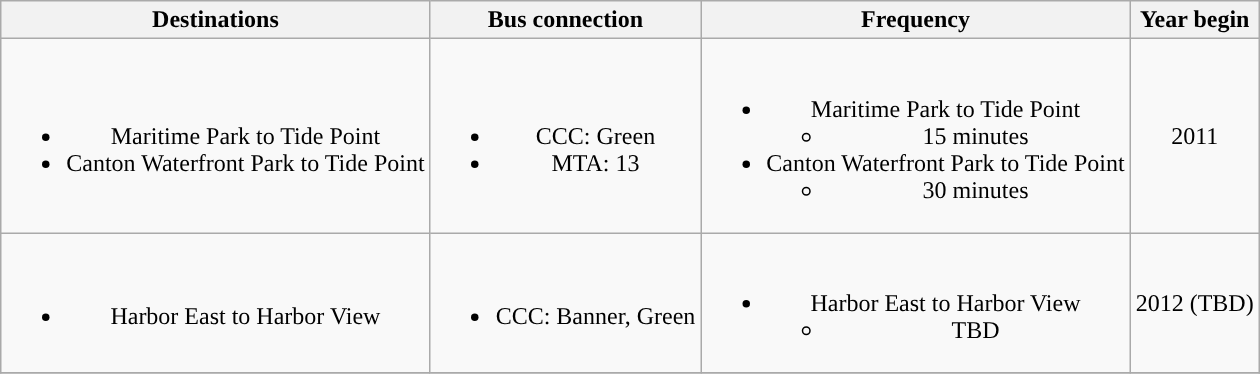<table class="wikitable">
<tr>
<th scope="col">Destinations</th>
<th scope="col">Bus connection</th>
<th scope="col">Frequency</th>
<th scope="col">Year begin</th>
</tr>
<tr align="center">
<td><br><ul><li>Maritime Park to Tide Point</li><li>Canton Waterfront Park to Tide Point</li></ul></td>
<td><br><ul><li>CCC: Green</li><li>MTA: 13</li></ul></td>
<td><br><ul><li>Maritime Park to Tide Point<ul><li>15 minutes</li></ul></li><li>Canton Waterfront Park to Tide Point<ul><li>30 minutes</li></ul></li></ul></td>
<td>2011</td>
</tr>
<tr align="center">
<td><br><ul><li>Harbor East to Harbor View</li></ul></td>
<td><br><ul><li>CCC: Banner, Green</li></ul></td>
<td><br><ul><li>Harbor East to Harbor View<ul><li>TBD</li></ul></li></ul></td>
<td>2012 (TBD)</td>
</tr>
<tr align="center">
</tr>
</table>
